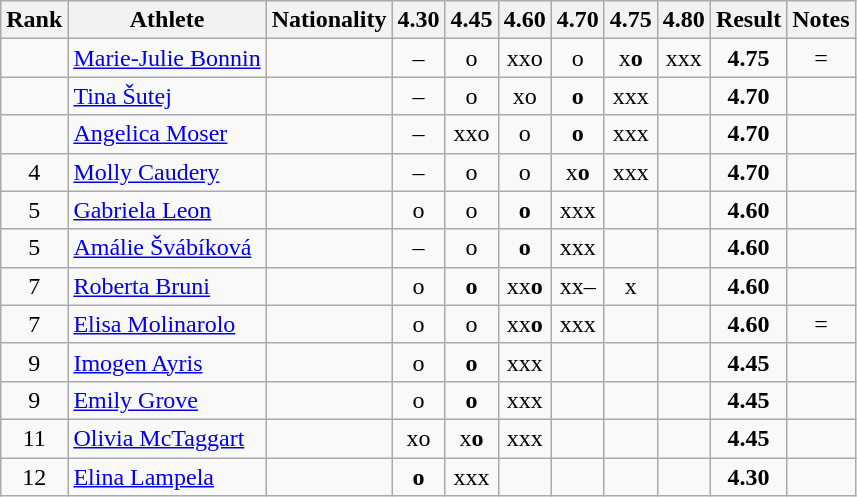<table class="wikitable sortable" style="text-align:center">
<tr>
<th>Rank</th>
<th>Athlete</th>
<th>Nationality</th>
<th>4.30</th>
<th>4.45</th>
<th>4.60</th>
<th>4.70</th>
<th>4.75</th>
<th>4.80</th>
<th>Result</th>
<th>Notes</th>
</tr>
<tr>
<td></td>
<td align="left"><a href='#'>Marie-Julie Bonnin</a></td>
<td align="left"></td>
<td>–</td>
<td>o</td>
<td>xxo</td>
<td>o</td>
<td>x<strong>o</strong></td>
<td>xxx</td>
<td><strong>4.75</strong></td>
<td>=</td>
</tr>
<tr>
<td></td>
<td align="left"><a href='#'>Tina Šutej</a></td>
<td align="left"></td>
<td>–</td>
<td>o</td>
<td>xo</td>
<td><strong>o</strong></td>
<td>xxx</td>
<td></td>
<td><strong>4.70</strong></td>
<td></td>
</tr>
<tr>
<td></td>
<td align="left"><a href='#'>Angelica Moser</a></td>
<td align="left"></td>
<td>–</td>
<td>xxo</td>
<td>o</td>
<td><strong>o</strong></td>
<td>xxx</td>
<td></td>
<td><strong>4.70</strong></td>
<td></td>
</tr>
<tr>
<td>4</td>
<td align="left"><a href='#'>Molly Caudery</a></td>
<td align="left"></td>
<td>–</td>
<td>o</td>
<td>o</td>
<td>x<strong>o</strong></td>
<td>xxx</td>
<td></td>
<td><strong>4.70</strong></td>
<td></td>
</tr>
<tr>
<td>5</td>
<td align="left"><a href='#'>Gabriela Leon</a></td>
<td align="left"></td>
<td>o</td>
<td>o</td>
<td><strong>o</strong></td>
<td>xxx</td>
<td></td>
<td></td>
<td><strong>4.60</strong></td>
<td></td>
</tr>
<tr>
<td>5</td>
<td align="left"><a href='#'>Amálie Švábíková</a></td>
<td align="left"></td>
<td>–</td>
<td>o</td>
<td><strong>o</strong></td>
<td>xxx</td>
<td></td>
<td></td>
<td><strong>4.60</strong></td>
<td></td>
</tr>
<tr>
<td>7</td>
<td align="left"><a href='#'>Roberta Bruni</a></td>
<td align="left"></td>
<td>o</td>
<td><strong>o</strong></td>
<td>xx<strong>o</strong></td>
<td>xx–</td>
<td>x</td>
<td></td>
<td><strong>4.60</strong></td>
<td></td>
</tr>
<tr>
<td>7</td>
<td align="left"><a href='#'>Elisa Molinarolo</a></td>
<td align="left"></td>
<td>o</td>
<td>o</td>
<td>xx<strong>o</strong></td>
<td>xxx</td>
<td></td>
<td></td>
<td><strong>4.60</strong></td>
<td>=</td>
</tr>
<tr>
<td>9</td>
<td align="left"><a href='#'>Imogen Ayris</a></td>
<td align="left"></td>
<td>o</td>
<td><strong>o</strong></td>
<td>xxx</td>
<td></td>
<td></td>
<td></td>
<td><strong>4.45</strong></td>
<td></td>
</tr>
<tr>
<td>9</td>
<td align="left"><a href='#'> Emily Grove</a></td>
<td align="left"></td>
<td>o</td>
<td><strong>o</strong></td>
<td>xxx</td>
<td></td>
<td></td>
<td></td>
<td><strong>4.45</strong></td>
<td></td>
</tr>
<tr>
<td>11</td>
<td align="left"><a href='#'>Olivia McTaggart</a></td>
<td align="left"></td>
<td>xo</td>
<td>x<strong>o</strong></td>
<td>xxx</td>
<td></td>
<td></td>
<td></td>
<td><strong>4.45</strong></td>
<td></td>
</tr>
<tr>
<td>12</td>
<td align="left"><a href='#'>Elina Lampela</a></td>
<td align=left></td>
<td><strong>o</strong></td>
<td>xxx</td>
<td></td>
<td></td>
<td></td>
<td></td>
<td><strong>4.30</strong></td>
<td></td>
</tr>
</table>
